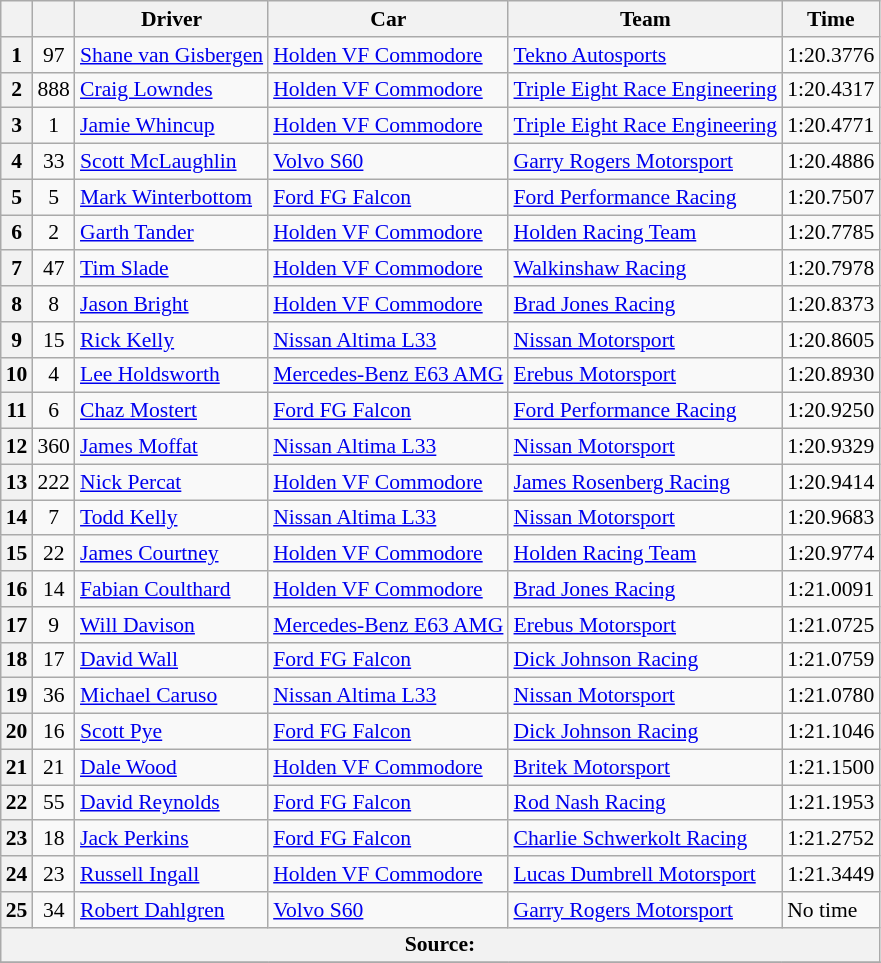<table class="wikitable" style="font-size: 90%">
<tr>
<th></th>
<th></th>
<th>Driver</th>
<th>Car</th>
<th>Team</th>
<th>Time</th>
</tr>
<tr>
<th>1</th>
<td align="center">97</td>
<td> <a href='#'>Shane van Gisbergen</a></td>
<td><a href='#'>Holden VF Commodore</a></td>
<td><a href='#'>Tekno Autosports</a></td>
<td>1:20.3776</td>
</tr>
<tr>
<th>2</th>
<td align="center">888</td>
<td> <a href='#'>Craig Lowndes</a></td>
<td><a href='#'>Holden VF Commodore</a></td>
<td><a href='#'>Triple Eight Race Engineering</a></td>
<td>1:20.4317</td>
</tr>
<tr>
<th>3</th>
<td align="center">1</td>
<td> <a href='#'>Jamie Whincup</a></td>
<td><a href='#'>Holden VF Commodore</a></td>
<td><a href='#'>Triple Eight Race Engineering</a></td>
<td>1:20.4771</td>
</tr>
<tr>
<th>4</th>
<td align="center">33</td>
<td> <a href='#'>Scott McLaughlin</a></td>
<td><a href='#'>Volvo S60</a></td>
<td><a href='#'>Garry Rogers Motorsport</a></td>
<td>1:20.4886</td>
</tr>
<tr>
<th>5</th>
<td align="center">5</td>
<td> <a href='#'>Mark Winterbottom</a></td>
<td><a href='#'>Ford FG Falcon</a></td>
<td><a href='#'>Ford Performance Racing</a></td>
<td>1:20.7507</td>
</tr>
<tr>
<th>6</th>
<td align="center">2</td>
<td> <a href='#'>Garth Tander</a></td>
<td><a href='#'>Holden VF Commodore</a></td>
<td><a href='#'>Holden Racing Team</a></td>
<td>1:20.7785</td>
</tr>
<tr>
<th>7</th>
<td align="center">47</td>
<td> <a href='#'>Tim Slade</a></td>
<td><a href='#'>Holden VF Commodore</a></td>
<td><a href='#'>Walkinshaw Racing</a></td>
<td>1:20.7978</td>
</tr>
<tr>
<th>8</th>
<td align="center">8</td>
<td> <a href='#'>Jason Bright</a></td>
<td><a href='#'>Holden VF Commodore</a></td>
<td><a href='#'>Brad Jones Racing</a></td>
<td>1:20.8373</td>
</tr>
<tr>
<th>9</th>
<td align="center">15</td>
<td> <a href='#'>Rick Kelly</a></td>
<td><a href='#'>Nissan Altima L33</a></td>
<td><a href='#'>Nissan Motorsport</a></td>
<td>1:20.8605</td>
</tr>
<tr>
<th>10</th>
<td align="center">4</td>
<td> <a href='#'>Lee Holdsworth</a></td>
<td><a href='#'>Mercedes-Benz E63 AMG</a></td>
<td><a href='#'>Erebus Motorsport</a></td>
<td>1:20.8930</td>
</tr>
<tr>
<th>11</th>
<td align="center">6</td>
<td> <a href='#'>Chaz Mostert</a></td>
<td><a href='#'>Ford FG Falcon</a></td>
<td><a href='#'>Ford Performance Racing</a></td>
<td>1:20.9250</td>
</tr>
<tr>
<th>12</th>
<td align="center">360</td>
<td> <a href='#'>James Moffat</a></td>
<td><a href='#'>Nissan Altima L33</a></td>
<td><a href='#'>Nissan Motorsport</a></td>
<td>1:20.9329</td>
</tr>
<tr>
<th>13</th>
<td align="center">222</td>
<td> <a href='#'>Nick Percat</a></td>
<td><a href='#'>Holden VF Commodore</a></td>
<td><a href='#'>James Rosenberg Racing</a></td>
<td>1:20.9414</td>
</tr>
<tr>
<th>14</th>
<td align="center">7</td>
<td> <a href='#'>Todd Kelly</a></td>
<td><a href='#'>Nissan Altima L33</a></td>
<td><a href='#'>Nissan Motorsport</a></td>
<td>1:20.9683</td>
</tr>
<tr>
<th>15</th>
<td align="center">22</td>
<td> <a href='#'>James Courtney</a></td>
<td><a href='#'>Holden VF Commodore</a></td>
<td><a href='#'>Holden Racing Team</a></td>
<td>1:20.9774</td>
</tr>
<tr>
<th>16</th>
<td align="center">14</td>
<td> <a href='#'>Fabian Coulthard</a></td>
<td><a href='#'>Holden VF Commodore</a></td>
<td><a href='#'>Brad Jones Racing</a></td>
<td>1:21.0091</td>
</tr>
<tr>
<th>17</th>
<td align="center">9</td>
<td> <a href='#'>Will Davison</a></td>
<td><a href='#'>Mercedes-Benz E63 AMG</a></td>
<td><a href='#'>Erebus Motorsport</a></td>
<td>1:21.0725</td>
</tr>
<tr>
<th>18</th>
<td align="center">17</td>
<td> <a href='#'>David Wall</a></td>
<td><a href='#'>Ford FG Falcon</a></td>
<td><a href='#'>Dick Johnson Racing</a></td>
<td>1:21.0759</td>
</tr>
<tr>
<th>19</th>
<td align="center">36</td>
<td> <a href='#'>Michael Caruso</a></td>
<td><a href='#'>Nissan Altima L33</a></td>
<td><a href='#'>Nissan Motorsport</a></td>
<td>1:21.0780</td>
</tr>
<tr>
<th>20</th>
<td align="center">16</td>
<td> <a href='#'>Scott Pye</a></td>
<td><a href='#'>Ford FG Falcon</a></td>
<td><a href='#'>Dick Johnson Racing</a></td>
<td>1:21.1046</td>
</tr>
<tr>
<th>21</th>
<td align="center">21</td>
<td> <a href='#'>Dale Wood</a></td>
<td><a href='#'>Holden VF Commodore</a></td>
<td><a href='#'>Britek Motorsport</a></td>
<td>1:21.1500</td>
</tr>
<tr>
<th>22</th>
<td align="center">55</td>
<td> <a href='#'>David Reynolds</a></td>
<td><a href='#'>Ford FG Falcon</a></td>
<td><a href='#'>Rod Nash Racing</a></td>
<td>1:21.1953</td>
</tr>
<tr>
<th>23</th>
<td align="center">18</td>
<td> <a href='#'>Jack Perkins</a></td>
<td><a href='#'>Ford FG Falcon</a></td>
<td><a href='#'>Charlie Schwerkolt Racing</a></td>
<td>1:21.2752</td>
</tr>
<tr>
<th>24</th>
<td align="center">23</td>
<td> <a href='#'>Russell Ingall</a></td>
<td><a href='#'>Holden VF Commodore</a></td>
<td><a href='#'>Lucas Dumbrell Motorsport</a></td>
<td>1:21.3449</td>
</tr>
<tr>
<th>25</th>
<td align="center">34</td>
<td> <a href='#'>Robert Dahlgren</a></td>
<td><a href='#'>Volvo S60</a></td>
<td><a href='#'>Garry Rogers Motorsport</a></td>
<td>No time</td>
</tr>
<tr>
<th colspan="6">Source:</th>
</tr>
<tr>
</tr>
</table>
